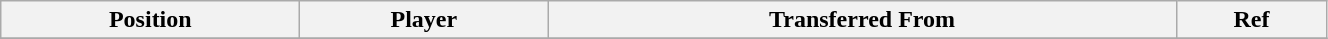<table class="wikitable sortable" style="width:70%; text-align:center; font-size:100%; text-align:left;">
<tr>
<th>Position</th>
<th>Player</th>
<th>Transferred From</th>
<th>Ref</th>
</tr>
<tr>
</tr>
</table>
